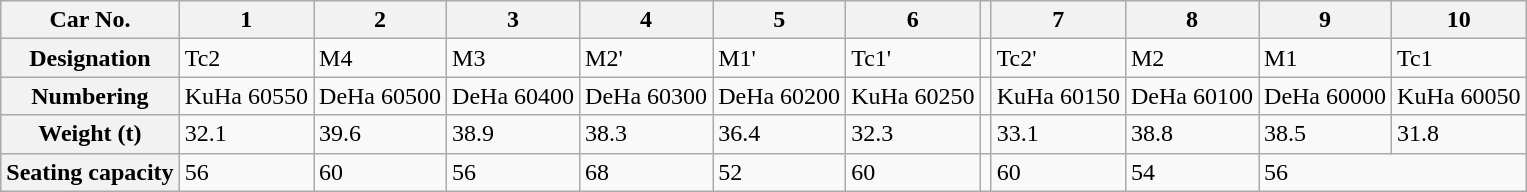<table class="wikitable">
<tr>
<th>Car No.</th>
<th>1</th>
<th>2</th>
<th>3</th>
<th>4</th>
<th>5</th>
<th>6</th>
<th></th>
<th>7</th>
<th>8</th>
<th>9</th>
<th>10</th>
</tr>
<tr>
<th>Designation</th>
<td>Tc2</td>
<td>M4</td>
<td>M3</td>
<td>M2'</td>
<td>M1'</td>
<td>Tc1'</td>
<td></td>
<td>Tc2'</td>
<td>M2</td>
<td>M1</td>
<td>Tc1</td>
</tr>
<tr>
<th>Numbering</th>
<td>KuHa 60550</td>
<td>DeHa 60500</td>
<td>DeHa 60400</td>
<td>DeHa 60300</td>
<td>DeHa 60200</td>
<td>KuHa 60250</td>
<td></td>
<td>KuHa 60150</td>
<td>DeHa 60100</td>
<td>DeHa 60000</td>
<td>KuHa 60050</td>
</tr>
<tr>
<th>Weight (t)</th>
<td>32.1</td>
<td>39.6</td>
<td>38.9</td>
<td>38.3</td>
<td>36.4</td>
<td>32.3</td>
<td></td>
<td>33.1</td>
<td>38.8</td>
<td>38.5</td>
<td>31.8</td>
</tr>
<tr>
<th>Seating capacity</th>
<td>56</td>
<td>60</td>
<td>56</td>
<td>68</td>
<td>52</td>
<td>60</td>
<td></td>
<td>60</td>
<td>54</td>
<td colspan="2">56</td>
</tr>
</table>
